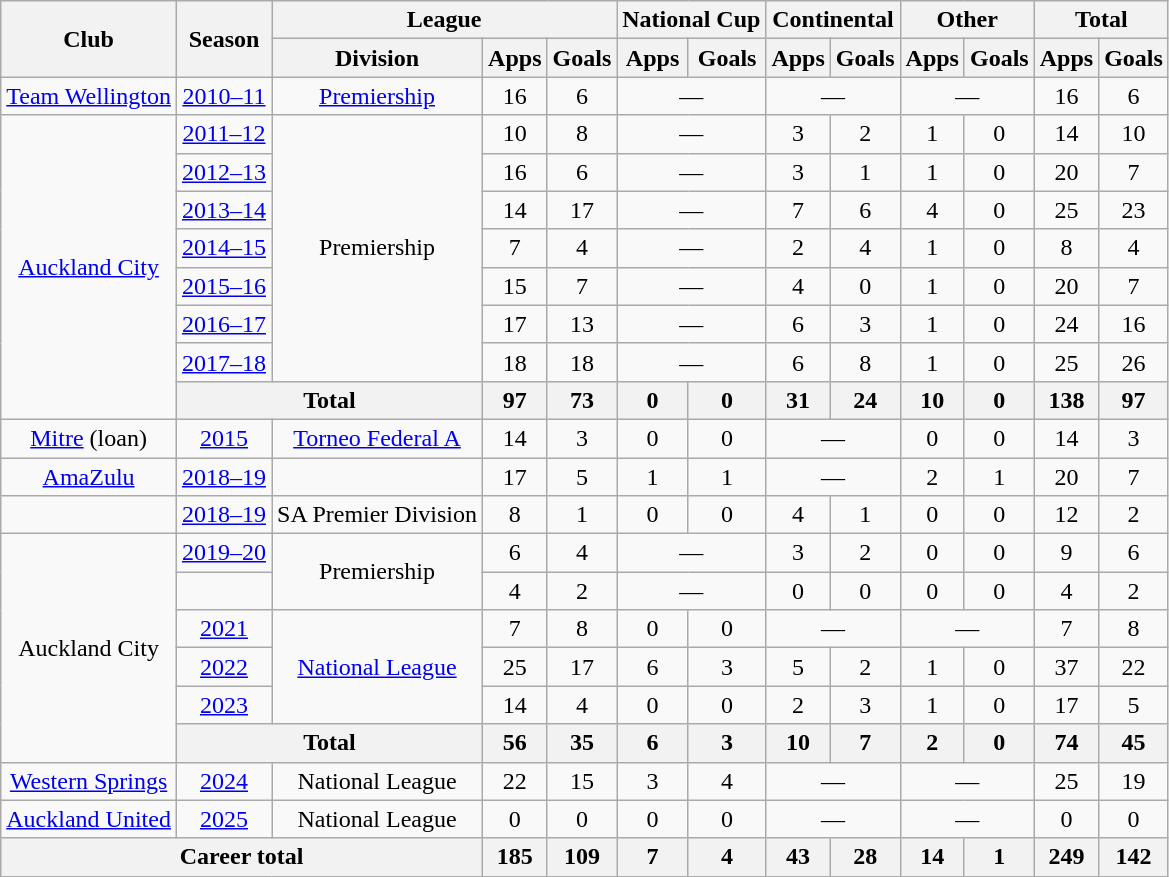<table class="wikitable", style="text-align:center">
<tr>
<th rowspan="2">Club</th>
<th rowspan="2">Season</th>
<th colspan="3">League</th>
<th colspan="2">National Cup</th>
<th colspan="2">Continental</th>
<th colspan="2">Other</th>
<th colspan="2">Total</th>
</tr>
<tr>
<th>Division</th>
<th>Apps</th>
<th>Goals</th>
<th>Apps</th>
<th>Goals</th>
<th>Apps</th>
<th>Goals</th>
<th>Apps</th>
<th>Goals</th>
<th>Apps</th>
<th>Goals</th>
</tr>
<tr>
<td><a href='#'>Team Wellington</a></td>
<td><a href='#'>2010–11</a></td>
<td><a href='#'>Premiership</a></td>
<td>16</td>
<td>6</td>
<td colspan="2">—</td>
<td colspan="2">—</td>
<td colspan="2">—</td>
<td>16</td>
<td>6</td>
</tr>
<tr>
<td rowspan="8"><a href='#'>Auckland City</a></td>
<td><a href='#'>2011–12</a></td>
<td rowspan="7">Premiership</td>
<td>10</td>
<td>8</td>
<td colspan="2">—</td>
<td>3</td>
<td>2</td>
<td>1</td>
<td>0</td>
<td>14</td>
<td>10</td>
</tr>
<tr>
<td><a href='#'>2012–13</a></td>
<td>16</td>
<td>6</td>
<td colspan="2">—</td>
<td>3</td>
<td>1</td>
<td>1</td>
<td>0</td>
<td>20</td>
<td>7</td>
</tr>
<tr>
<td><a href='#'>2013–14</a></td>
<td>14</td>
<td>17</td>
<td colspan="2">—</td>
<td>7</td>
<td>6</td>
<td>4</td>
<td>0</td>
<td>25</td>
<td>23</td>
</tr>
<tr>
<td><a href='#'>2014–15</a></td>
<td>7</td>
<td>4</td>
<td colspan="2">—</td>
<td>2</td>
<td>4</td>
<td>1</td>
<td>0</td>
<td>8</td>
<td>4</td>
</tr>
<tr>
<td><a href='#'>2015–16</a></td>
<td>15</td>
<td>7</td>
<td colspan="2">—</td>
<td>4</td>
<td>0</td>
<td>1</td>
<td>0</td>
<td>20</td>
<td>7</td>
</tr>
<tr>
<td><a href='#'>2016–17</a></td>
<td>17</td>
<td>13</td>
<td colspan="2">—</td>
<td>6</td>
<td>3</td>
<td>1</td>
<td>0</td>
<td>24</td>
<td>16</td>
</tr>
<tr>
<td><a href='#'>2017–18</a></td>
<td>18</td>
<td>18</td>
<td colspan="2">—</td>
<td>6</td>
<td>8</td>
<td>1</td>
<td>0</td>
<td>25</td>
<td>26</td>
</tr>
<tr>
<th colspan="2">Total</th>
<th>97</th>
<th>73</th>
<th>0</th>
<th>0</th>
<th>31</th>
<th>24</th>
<th>10</th>
<th>0</th>
<th>138</th>
<th>97</th>
</tr>
<tr>
<td><a href='#'>Mitre</a> (loan)</td>
<td><a href='#'>2015</a></td>
<td><a href='#'>Torneo Federal A</a></td>
<td>14</td>
<td>3</td>
<td>0</td>
<td>0</td>
<td colspan="2">—</td>
<td>0</td>
<td>0</td>
<td>14</td>
<td>3<br></td>
</tr>
<tr>
<td><a href='#'>AmaZulu</a></td>
<td><a href='#'>2018–19</a></td>
<td></td>
<td>17</td>
<td>5</td>
<td>1</td>
<td>1</td>
<td colspan="2">—</td>
<td>2</td>
<td>1</td>
<td>20</td>
<td>7</td>
</tr>
<tr>
<td></td>
<td><a href='#'>2018–19</a></td>
<td>SA Premier Division</td>
<td>8</td>
<td>1</td>
<td>0</td>
<td>0</td>
<td>4</td>
<td>1</td>
<td>0</td>
<td>0</td>
<td>12</td>
<td>2</td>
</tr>
<tr>
<td rowspan="6">Auckland City</td>
<td><a href='#'>2019–20</a></td>
<td rowspan="2">Premiership</td>
<td>6</td>
<td>4</td>
<td colspan=2>—</td>
<td>3</td>
<td>2</td>
<td>0</td>
<td>0</td>
<td>9</td>
<td>6</td>
</tr>
<tr>
<td></td>
<td>4</td>
<td>2</td>
<td colspan=2>—</td>
<td>0</td>
<td>0</td>
<td>0</td>
<td>0</td>
<td>4</td>
<td>2</td>
</tr>
<tr>
<td><a href='#'>2021</a></td>
<td rowspan="3"><a href='#'>National League</a></td>
<td>7</td>
<td>8</td>
<td>0</td>
<td>0</td>
<td colspan=2>—</td>
<td colspan=2>—</td>
<td>7</td>
<td>8</td>
</tr>
<tr>
<td><a href='#'>2022</a></td>
<td>25</td>
<td>17</td>
<td>6</td>
<td>3</td>
<td>5</td>
<td>2</td>
<td>1</td>
<td>0</td>
<td>37</td>
<td>22</td>
</tr>
<tr>
<td><a href='#'>2023</a></td>
<td>14</td>
<td>4</td>
<td>0</td>
<td>0</td>
<td>2</td>
<td>3</td>
<td>1</td>
<td>0</td>
<td>17</td>
<td>5</td>
</tr>
<tr>
<th colspan="2">Total</th>
<th>56</th>
<th>35</th>
<th>6</th>
<th>3</th>
<th>10</th>
<th>7</th>
<th>2</th>
<th>0</th>
<th>74</th>
<th>45</th>
</tr>
<tr>
<td><a href='#'>Western Springs</a></td>
<td><a href='#'>2024</a></td>
<td>National League</td>
<td>22</td>
<td>15</td>
<td>3</td>
<td>4</td>
<td colspan=2>—</td>
<td colspan=2>—</td>
<td>25</td>
<td>19</td>
</tr>
<tr>
<td><a href='#'>Auckland United</a></td>
<td><a href='#'>2025</a></td>
<td>National League</td>
<td>0</td>
<td>0</td>
<td>0</td>
<td>0</td>
<td colspan=2>—</td>
<td colspan=2>—</td>
<td>0</td>
<td>0</td>
</tr>
<tr>
<th colspan="3">Career total</th>
<th>185</th>
<th>109</th>
<th>7</th>
<th>4</th>
<th>43</th>
<th>28</th>
<th>14</th>
<th>1</th>
<th>249</th>
<th>142</th>
</tr>
</table>
